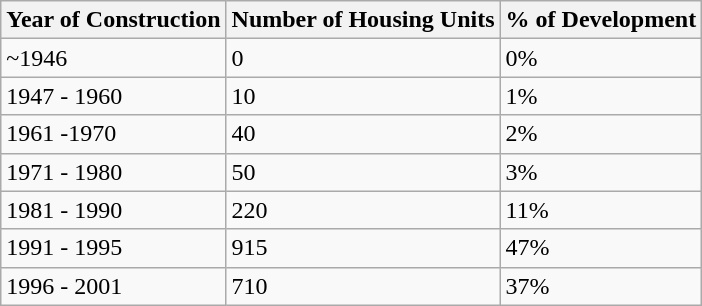<table class="wikitable">
<tr>
<th>Year of Construction</th>
<th>Number of Housing Units</th>
<th>% of Development</th>
</tr>
<tr>
<td>~1946</td>
<td>0</td>
<td>0%</td>
</tr>
<tr>
<td>1947 - 1960</td>
<td>10</td>
<td>1%</td>
</tr>
<tr>
<td>1961 -1970</td>
<td>40</td>
<td>2%</td>
</tr>
<tr>
<td>1971 - 1980</td>
<td>50</td>
<td>3%</td>
</tr>
<tr>
<td>1981 - 1990</td>
<td>220</td>
<td>11%</td>
</tr>
<tr>
<td>1991 - 1995</td>
<td>915</td>
<td>47%</td>
</tr>
<tr>
<td>1996 - 2001</td>
<td>710</td>
<td>37%</td>
</tr>
</table>
